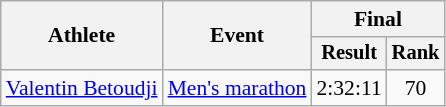<table class="wikitable" style="font-size:90%">
<tr>
<th rowspan="2">Athlete</th>
<th rowspan="2">Event</th>
<th colspan="2">Final</th>
</tr>
<tr style="font-size:95%">
<th>Result</th>
<th>Rank</th>
</tr>
<tr align=center>
<td align=left><a href='#'>Valentin Betoudji</a></td>
<td align=left><a href='#'>Men's marathon</a></td>
<td>2:32:11</td>
<td>70</td>
</tr>
</table>
